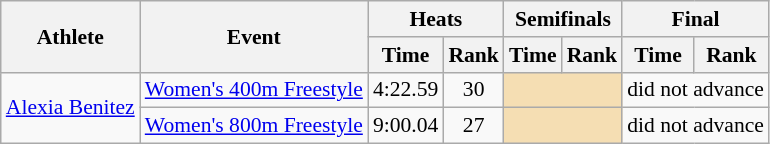<table class=wikitable style="font-size:90%">
<tr>
<th rowspan="2">Athlete</th>
<th rowspan="2">Event</th>
<th colspan="2">Heats</th>
<th colspan="2">Semifinals</th>
<th colspan="2">Final</th>
</tr>
<tr>
<th>Time</th>
<th>Rank</th>
<th>Time</th>
<th>Rank</th>
<th>Time</th>
<th>Rank</th>
</tr>
<tr>
<td rowspan="2"><a href='#'>Alexia Benitez</a></td>
<td><a href='#'>Women's 400m Freestyle</a></td>
<td align=center>4:22.59</td>
<td align=center>30</td>
<td colspan= 2 bgcolor="wheat"></td>
<td align=center colspan=2>did not advance</td>
</tr>
<tr>
<td><a href='#'>Women's 800m Freestyle</a></td>
<td align=center>9:00.04</td>
<td align=center>27</td>
<td colspan= 2 bgcolor="wheat"></td>
<td align=center colspan=2>did not advance</td>
</tr>
</table>
